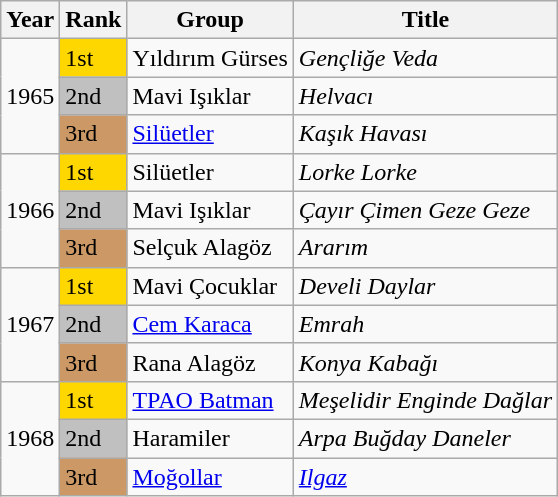<table class="sortable wikitable">
<tr>
<th>Year</th>
<th>Rank</th>
<th>Group</th>
<th>Title</th>
</tr>
<tr>
<td rowspan=3>1965</td>
<td bgcolor=gold>1st</td>
<td>Yıldırım Gürses</td>
<td><em>Gençliğe Veda</em></td>
</tr>
<tr>
<td bgcolor=silver>2nd</td>
<td>Mavi Işıklar</td>
<td><em>Helvacı</em></td>
</tr>
<tr>
<td bgcolor=cc9966>3rd</td>
<td><a href='#'>Silüetler</a></td>
<td><em>Kaşık Havası</em></td>
</tr>
<tr>
<td rowspan=3>1966</td>
<td bgcolor=gold>1st</td>
<td>Silüetler</td>
<td><em>Lorke Lorke</em></td>
</tr>
<tr>
<td bgcolor=silver>2nd</td>
<td>Mavi Işıklar</td>
<td><em>Çayır Çimen Geze Geze</em></td>
</tr>
<tr>
<td bgcolor=cc9966>3rd</td>
<td>Selçuk Alagöz</td>
<td><em>Ararım</em></td>
</tr>
<tr>
<td rowspan=3>1967</td>
<td bgcolor=gold>1st</td>
<td>Mavi Çocuklar</td>
<td><em>Develi Daylar</em></td>
</tr>
<tr>
<td bgcolor=silver>2nd</td>
<td><a href='#'>Cem Karaca</a></td>
<td><em>Emrah</em></td>
</tr>
<tr>
<td bgcolor=cc9966>3rd</td>
<td>Rana Alagöz</td>
<td><em>Konya Kabağı</em></td>
</tr>
<tr>
<td rowspan=3>1968</td>
<td bgcolor=gold>1st</td>
<td><a href='#'>TPAO Batman</a></td>
<td><em>Meşelidir Enginde Dağlar</em></td>
</tr>
<tr>
<td bgcolor=silver>2nd</td>
<td>Haramiler</td>
<td><em>Arpa Buğday Daneler</em></td>
</tr>
<tr>
<td bgcolor=cc9966>3rd</td>
<td><a href='#'>Moğollar</a></td>
<td><em><a href='#'>Ilgaz</a></em></td>
</tr>
</table>
